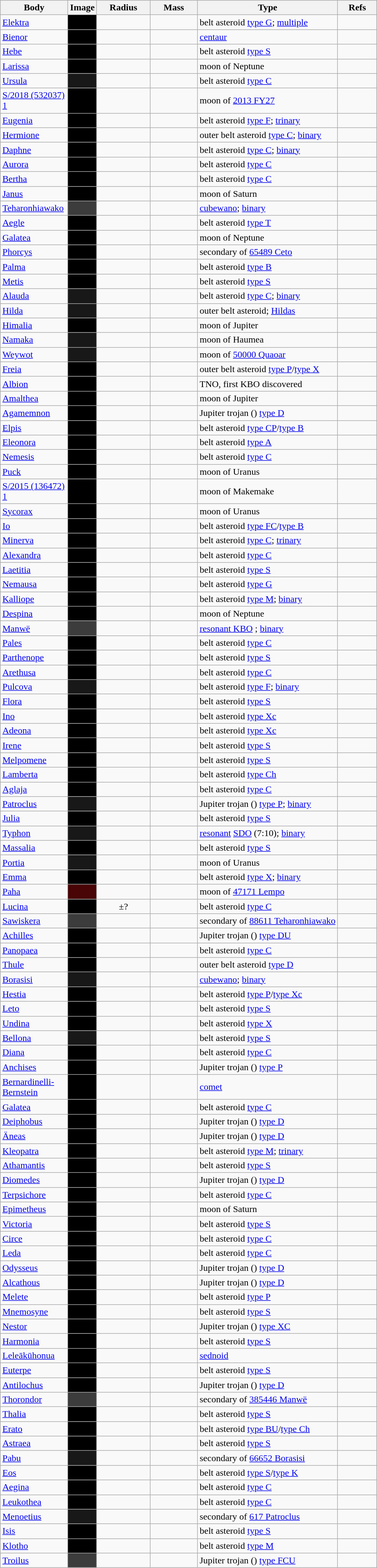<table class="wikitable sortable sticky-header-multi">
<tr>
<th style="font-weight:normal; width:110px;"><strong>Body</strong></th>
<th class="unsortable">Image</th>
<th data-sort- type="number"  style="width:85px; font-weight:normal;"><strong>Radius</strong><br><strong></strong></th>
<th data-sort- type="number" style="width:75px;">Mass<br></th>
<th>Type</th>
<th class="unsortable" style="font-weight: normal; width: 3.8em; text-align: center;"><strong>Refs</strong><br><strong></strong><strong></strong></th>
</tr>
<tr>
<td><a href='#'>Elektra</a><br></td>
<td bgcolor=black></td>
<td align=center></td>
<td align=center></td>
<td>belt asteroid <a href='#'>type G</a>; <a href='#'>multiple</a></td>
<td align=center></td>
</tr>
<tr>
<td><a href='#'>Bienor</a><br></td>
<td bgcolor=black></td>
<td align=center></td>
<td align=center></td>
<td><a href='#'>centaur</a></td>
<td align=center></td>
</tr>
<tr>
<td><a href='#'>Hebe</a><br></td>
<td bgcolor=black></td>
<td align=center></td>
<td align=center></td>
<td>belt asteroid <a href='#'>type S</a></td>
<td align=center></td>
</tr>
<tr>
<td><a href='#'>Larissa</a><br></td>
<td bgcolor=black></td>
<td align=center></td>
<td align=center></td>
<td>moon of Neptune</td>
<td align=center></td>
</tr>
<tr>
<td><a href='#'>Ursula</a><br></td>
<td bgcolor=#181818></td>
<td align=center></td>
<td align=center></td>
<td>belt asteroid <a href='#'>type C</a></td>
<td align=center></td>
</tr>
<tr>
<td><a href='#'>S/2018 (532037) 1</a></td>
<td bgcolor=black></td>
<td align=center></td>
<td align=center></td>
<td>moon of <a href='#'>2013 FY27</a></td>
<td align=center></td>
</tr>
<tr>
<td><a href='#'>Eugenia</a><br></td>
<td bgcolor=black></td>
<td align=center></td>
<td align=center></td>
<td>belt asteroid <a href='#'>type F</a>; <a href='#'>trinary</a></td>
<td align=center></td>
</tr>
<tr>
<td><a href='#'>Hermione</a><br></td>
<td bgcolor=black></td>
<td align=center></td>
<td align=center></td>
<td>outer belt asteroid <a href='#'>type C</a>; <a href='#'>binary</a></td>
<td align=center></td>
</tr>
<tr>
<td><a href='#'>Daphne</a><br></td>
<td bgcolor=black></td>
<td align=center></td>
<td align=center></td>
<td>belt asteroid <a href='#'>type C</a>; <a href='#'>binary</a></td>
<td align=center></td>
</tr>
<tr>
<td><a href='#'>Aurora</a><br></td>
<td bgcolor=black></td>
<td align=center></td>
<td align=center></td>
<td>belt asteroid <a href='#'>type C</a></td>
<td align=center></td>
</tr>
<tr>
<td><a href='#'>Bertha</a><br></td>
<td bgcolor=black></td>
<td align=center></td>
<td align=center></td>
<td>belt asteroid <a href='#'>type C</a></td>
<td align=center></td>
</tr>
<tr>
<td><a href='#'>Janus</a><br></td>
<td bgcolor=black></td>
<td align=center></td>
<td align=center></td>
<td>moon of Saturn</td>
<td align=center></td>
</tr>
<tr>
<td><a href='#'>Teharonhiawako</a><br></td>
<td style="background:#3c3c3c;"></td>
<td align=center></td>
<td align=center></td>
<td><a href='#'>cubewano</a>; <a href='#'>binary</a></td>
<td align=center></td>
</tr>
<tr>
<td><a href='#'>Aegle</a><br></td>
<td bgcolor=black></td>
<td align=center></td>
<td align=center></td>
<td>belt asteroid <a href='#'>type T</a></td>
<td align=center></td>
</tr>
<tr>
<td><a href='#'>Galatea</a><br></td>
<td bgcolor="black"></td>
<td align="center"></td>
<td align="center"></td>
<td>moon of Neptune</td>
<td align="center"></td>
</tr>
<tr>
<td><a href='#'>Phorcys</a><br></td>
<td style="background:black;"></td>
<td align=center></td>
<td align=center></td>
<td>secondary of <a href='#'>65489 Ceto</a></td>
<td align=center></td>
</tr>
<tr>
<td><a href='#'>Palma</a><br></td>
<td bgcolor=black></td>
<td align=center></td>
<td align=center></td>
<td>belt asteroid <a href='#'>type B</a></td>
<td align=center></td>
</tr>
<tr>
<td><a href='#'>Metis</a><br></td>
<td bgcolor=black></td>
<td align=center></td>
<td align=center></td>
<td>belt asteroid <a href='#'>type S</a></td>
<td align=center></td>
</tr>
<tr>
<td><a href='#'>Alauda</a><br></td>
<td bgcolor=#181818></td>
<td align=center></td>
<td align=center></td>
<td>belt asteroid <a href='#'>type C</a>; <a href='#'>binary</a></td>
<td align=center></td>
</tr>
<tr>
<td><a href='#'>Hilda</a><br></td>
<td bgcolor="#181818"></td>
<td align="center"></td>
<td align="center"></td>
<td>outer belt asteroid; <a href='#'>Hildas</a></td>
<td align="center"></td>
</tr>
<tr>
<td><a href='#'>Himalia</a><br></td>
<td bgcolor="black"></td>
<td align="center"></td>
<td align="center"></td>
<td>moon of Jupiter</td>
<td align="center"></td>
</tr>
<tr>
<td><a href='#'>Namaka</a><br></td>
<td bgcolor=#181818></td>
<td align="center"></td>
<td align="center"></td>
<td>moon of Haumea</td>
<td align="center"></td>
</tr>
<tr>
<td><a href='#'>Weywot</a><br></td>
<td style="background:#181818;"></td>
<td align="center"></td>
<td align="center"></td>
<td>moon of <a href='#'>50000 Quaoar</a></td>
<td align="center"></td>
</tr>
<tr>
<td><a href='#'>Freia</a><br></td>
<td bgcolor="black"></td>
<td align="center"></td>
<td align="center"></td>
<td>outer belt asteroid <a href='#'>type P</a>/<a href='#'>type X</a></td>
<td align="center"></td>
</tr>
<tr>
<td><a href='#'>Albion</a><br></td>
<td bgcolor="black"></td>
<td align="center"></td>
<td></td>
<td>TNO, first KBO discovered</td>
<td align="center"></td>
</tr>
<tr>
<td><a href='#'>Amalthea</a><br></td>
<td bgcolor="black"></td>
<td align="center"></td>
<td align="center"></td>
<td>moon of Jupiter</td>
<td align="center"></td>
</tr>
<tr>
<td><a href='#'>Agamemnon</a><br></td>
<td bgcolor="black"></td>
<td align="center"></td>
<td align="center"></td>
<td>Jupiter trojan () <a href='#'>type D</a></td>
<td align="center"></td>
</tr>
<tr>
<td><a href='#'>Elpis</a><br></td>
<td bgcolor="black"></td>
<td align="center"></td>
<td align="center"></td>
<td>belt asteroid <a href='#'>type CP</a>/<a href='#'>type B</a></td>
<td align="center"></td>
</tr>
<tr>
<td><a href='#'>Eleonora</a><br></td>
<td bgcolor=black></td>
<td align=center></td>
<td align=center></td>
<td>belt asteroid <a href='#'>type A</a></td>
<td align=center></td>
</tr>
<tr>
<td><a href='#'>Nemesis</a><br></td>
<td bgcolor=black></td>
<td align=center></td>
<td align=center></td>
<td>belt asteroid <a href='#'>type C</a></td>
<td align=center></td>
</tr>
<tr>
<td><a href='#'>Puck</a><br></td>
<td bgcolor="black"></td>
<td align="center"></td>
<td align="center"></td>
<td>moon of Uranus</td>
<td align="center"></td>
</tr>
<tr>
<td><a href='#'>S/2015 (136472) 1</a><br></td>
<td bgcolor=black></td>
<td align="center"></td>
<td align="center"></td>
<td>moon of Makemake</td>
<td align="center"></td>
</tr>
<tr>
<td><a href='#'>Sycorax</a><br></td>
<td bgcolor=black></td>
<td align=center></td>
<td align=center></td>
<td>moon of Uranus</td>
<td align=center></td>
</tr>
<tr>
<td><a href='#'>Io</a><br></td>
<td bgcolor=black></td>
<td align=center></td>
<td align=center></td>
<td>belt asteroid <a href='#'>type FC</a>/<a href='#'>type B</a></td>
<td align=center></td>
</tr>
<tr>
<td><a href='#'>Minerva</a><br></td>
<td bgcolor=black></td>
<td align=center></td>
<td align=center></td>
<td>belt asteroid <a href='#'>type C</a>; <a href='#'>trinary</a></td>
<td align=center></td>
</tr>
<tr>
<td><a href='#'>Alexandra</a><br></td>
<td bgcolor=black></td>
<td align=center></td>
<td align=center></td>
<td>belt asteroid <a href='#'>type C</a></td>
<td align=center></td>
</tr>
<tr>
<td><a href='#'>Laetitia</a><br></td>
<td bgcolor=black></td>
<td align=center></td>
<td align=center></td>
<td>belt asteroid <a href='#'>type S</a></td>
<td align=center></td>
</tr>
<tr>
<td><a href='#'>Nemausa</a><br></td>
<td bgcolor=black></td>
<td align=center></td>
<td align=center></td>
<td>belt asteroid <a href='#'>type G</a></td>
<td align=center></td>
</tr>
<tr>
<td><a href='#'>Kalliope</a><br></td>
<td bgcolor="black"></td>
<td align="center"></td>
<td align="center"></td>
<td>belt asteroid <a href='#'>type M</a>; <a href='#'>binary</a></td>
<td align="center"></td>
</tr>
<tr>
<td><a href='#'>Despina</a><br></td>
<td bgcolor="black"></td>
<td align="center"></td>
<td align="center"></td>
<td>moon of Neptune</td>
<td align="center"></td>
</tr>
<tr>
<td><a href='#'>Manwë</a><br></td>
<td style="background:#3c3c3c;"></td>
<td align=center></td>
<td align=center></td>
<td><a href='#'>resonant KBO</a> ; <a href='#'>binary</a></td>
<td align=center></td>
</tr>
<tr>
<td><a href='#'>Pales</a><br></td>
<td bgcolor=black></td>
<td align=center></td>
<td align=center></td>
<td>belt asteroid <a href='#'>type C</a></td>
<td align=center></td>
</tr>
<tr>
<td><a href='#'>Parthenope</a><br></td>
<td bgcolor=black></td>
<td align=center></td>
<td align=center></td>
<td>belt asteroid <a href='#'>type S</a></td>
<td align=center></td>
</tr>
<tr>
<td><a href='#'>Arethusa</a><br></td>
<td bgcolor=black></td>
<td align=center></td>
<td align=center></td>
<td>belt asteroid <a href='#'>type C</a></td>
<td align=center></td>
</tr>
<tr>
<td><a href='#'>Pulcova</a><br></td>
<td bgcolor=#181818></td>
<td align=center></td>
<td align=center></td>
<td>belt asteroid <a href='#'>type F</a>; <a href='#'>binary</a></td>
<td align=center></td>
</tr>
<tr>
<td><a href='#'>Flora</a><br></td>
<td bgcolor=black></td>
<td align=center></td>
<td align=center></td>
<td>belt asteroid <a href='#'>type S</a></td>
<td align=center></td>
</tr>
<tr>
<td><a href='#'>Ino</a><br></td>
<td bgcolor=black></td>
<td align=center></td>
<td align=center></td>
<td>belt asteroid <a href='#'>type Xc</a></td>
<td align=center></td>
</tr>
<tr>
<td><a href='#'>Adeona</a><br></td>
<td bgcolor=black></td>
<td align=center></td>
<td align=center></td>
<td>belt asteroid <a href='#'>type Xc</a></td>
<td align=center></td>
</tr>
<tr>
<td><a href='#'>Irene</a><br></td>
<td bgcolor=black></td>
<td align=center></td>
<td align=center></td>
<td>belt asteroid <a href='#'>type S</a></td>
<td align=center></td>
</tr>
<tr>
<td><a href='#'>Melpomene</a><br></td>
<td bgcolor=black></td>
<td align=center></td>
<td align=center></td>
<td>belt asteroid <a href='#'>type S</a></td>
<td align=center></td>
</tr>
<tr>
<td><a href='#'>Lamberta</a><br></td>
<td bgcolor=black></td>
<td align=center></td>
<td align=center></td>
<td>belt asteroid <a href='#'>type Ch</a></td>
<td align=center></td>
</tr>
<tr>
<td><a href='#'>Aglaja</a><br></td>
<td bgcolor=black></td>
<td align=center></td>
<td align=center></td>
<td>belt asteroid <a href='#'>type C</a></td>
<td align=center></td>
</tr>
<tr>
<td><a href='#'>Patroclus</a><br></td>
<td bgcolor=#181818></td>
<td align=center></td>
<td align=center></td>
<td>Jupiter trojan () <a href='#'>type P</a>; <a href='#'>binary</a></td>
<td align=center></td>
</tr>
<tr>
<td><a href='#'>Julia</a><br></td>
<td bgcolor=black></td>
<td align=center></td>
<td align=center></td>
<td>belt asteroid <a href='#'>type S</a></td>
<td align=center></td>
</tr>
<tr>
<td><a href='#'>Typhon</a><br></td>
<td style="background:#181818;"></td>
<td align=center></td>
<td align=center></td>
<td><a href='#'>resonant</a> <a href='#'>SDO</a> (7:10); <a href='#'>binary</a></td>
<td align=center></td>
</tr>
<tr>
<td><a href='#'>Massalia</a><br></td>
<td bgcolor=black></td>
<td align=center></td>
<td align=center></td>
<td>belt asteroid <a href='#'>type S</a></td>
<td align=center></td>
</tr>
<tr>
<td><a href='#'>Portia</a><br></td>
<td style="background:#181818;"></td>
<td align=center></td>
<td align=center></td>
<td>moon of Uranus</td>
<td align=center></td>
</tr>
<tr>
<td><a href='#'>Emma</a><br></td>
<td bgcolor=black></td>
<td align=center></td>
<td align=center></td>
<td>belt asteroid <a href='#'>type X</a>; <a href='#'>binary</a></td>
<td align=center></td>
</tr>
<tr>
<td><a href='#'>Paha</a><br></td>
<td style="background:#490405;"></td>
<td align=center></td>
<td align=center></td>
<td>moon of <a href='#'>47171 Lempo</a></td>
<td align=center></td>
</tr>
<tr>
<td><a href='#'>Lucina</a><br></td>
<td bgcolor=black></td>
<td align=center>±?</td>
<td align=center></td>
<td>belt asteroid <a href='#'>type C</a></td>
<td align=center></td>
</tr>
<tr>
<td><a href='#'>Sawiskera</a><br></td>
<td style="background:#3c3c3c;"></td>
<td align=center></td>
<td align=center></td>
<td>secondary of <a href='#'>88611 Teharonhiawako</a></td>
<td align=center></td>
</tr>
<tr>
<td><a href='#'>Achilles</a><br></td>
<td bgcolor=black></td>
<td align=center></td>
<td align=center></td>
<td>Jupiter trojan () <a href='#'>type DU</a></td>
<td align=center></td>
</tr>
<tr>
<td><a href='#'>Panopaea</a><br></td>
<td bgcolor=black></td>
<td align=center></td>
<td align=center></td>
<td>belt asteroid <a href='#'>type C</a></td>
<td align=center></td>
</tr>
<tr>
<td><a href='#'>Thule</a><br></td>
<td bgcolor=black></td>
<td align=center></td>
<td align=center></td>
<td>outer belt asteroid <a href='#'>type D</a></td>
<td align=center></td>
</tr>
<tr>
<td><a href='#'>Borasisi</a><br></td>
<td style="background:#181818;"></td>
<td align=center></td>
<td align=center></td>
<td><a href='#'>cubewano</a>; <a href='#'>binary</a></td>
<td align=center></td>
</tr>
<tr>
<td><a href='#'>Hestia</a><br></td>
<td bgcolor=black></td>
<td align=center></td>
<td align=center></td>
<td>belt asteroid <a href='#'>type P</a>/<a href='#'>type Xc</a></td>
<td align=center></td>
</tr>
<tr>
<td><a href='#'>Leto</a><br></td>
<td bgcolor=black></td>
<td align=center></td>
<td align=center></td>
<td>belt asteroid <a href='#'>type S</a></td>
<td align=center></td>
</tr>
<tr>
<td><a href='#'>Undina</a><br></td>
<td bgcolor=black></td>
<td align=center></td>
<td align=center></td>
<td>belt asteroid <a href='#'>type X</a></td>
<td align=center></td>
</tr>
<tr>
<td><a href='#'>Bellona</a><br></td>
<td bgcolor=#181818></td>
<td align=center></td>
<td align=center></td>
<td>belt asteroid <a href='#'>type S</a></td>
<td align=center></td>
</tr>
<tr>
<td><a href='#'>Diana</a><br></td>
<td bgcolor=black></td>
<td align=center></td>
<td align=center></td>
<td>belt asteroid <a href='#'>type C</a></td>
<td align=center></td>
</tr>
<tr>
<td><a href='#'>Anchises</a><br></td>
<td bgcolor=black></td>
<td align=center></td>
<td align=center></td>
<td>Jupiter trojan () <a href='#'>type P</a></td>
<td align=center></td>
</tr>
<tr>
<td><a href='#'>Bernardinelli-Bernstein</a><br></td>
<td bgcolor=black></td>
<td align=center></td>
<td align=center></td>
<td><a href='#'>comet</a></td>
<td align=center></td>
</tr>
<tr>
<td><a href='#'>Galatea</a><br></td>
<td bgcolor=black></td>
<td align=center></td>
<td align=center></td>
<td>belt asteroid <a href='#'>type C</a></td>
<td align=center></td>
</tr>
<tr>
<td><a href='#'>Deiphobus</a><br></td>
<td bgcolor=black></td>
<td align=center></td>
<td align=center></td>
<td>Jupiter trojan () <a href='#'>type D</a></td>
<td align=center></td>
</tr>
<tr>
<td><a href='#'>Äneas</a><br></td>
<td bgcolor=black></td>
<td align=center></td>
<td align=center></td>
<td>Jupiter trojan () <a href='#'>type D</a></td>
<td align=center></td>
</tr>
<tr>
<td><a href='#'>Kleopatra</a><br></td>
<td bgcolor=black></td>
<td align=center></td>
<td align=center></td>
<td>belt asteroid <a href='#'>type M</a>; <a href='#'>trinary</a></td>
<td align=center></td>
</tr>
<tr>
<td><a href='#'>Athamantis</a><br></td>
<td bgcolor=black></td>
<td align=center></td>
<td align=center></td>
<td>belt asteroid <a href='#'>type S</a></td>
<td align=center></td>
</tr>
<tr>
<td><a href='#'>Diomedes</a><br></td>
<td bgcolor=black></td>
<td align=center></td>
<td align=center></td>
<td>Jupiter trojan () <a href='#'>type D</a></td>
<td align=center></td>
</tr>
<tr>
<td><a href='#'>Terpsichore</a><br></td>
<td bgcolor=black></td>
<td align=center></td>
<td align=center></td>
<td>belt asteroid <a href='#'>type C</a></td>
<td align=center></td>
</tr>
<tr>
<td><a href='#'>Epimetheus</a><br></td>
<td bgcolor=black></td>
<td align=center></td>
<td align=center></td>
<td>moon of Saturn</td>
<td align=center></td>
</tr>
<tr>
<td><a href='#'>Victoria</a><br></td>
<td bgcolor=black></td>
<td align=center></td>
<td align=center></td>
<td>belt asteroid <a href='#'>type S</a></td>
<td align=center></td>
</tr>
<tr>
<td><a href='#'>Circe</a><br></td>
<td bgcolor=black></td>
<td align=center></td>
<td align=center></td>
<td>belt asteroid <a href='#'>type C</a></td>
<td align=center></td>
</tr>
<tr>
<td><a href='#'>Leda</a><br></td>
<td bgcolor=black></td>
<td align=center></td>
<td align=center></td>
<td>belt asteroid <a href='#'>type C</a></td>
<td align=center></td>
</tr>
<tr>
<td><a href='#'>Odysseus</a><br></td>
<td bgcolor=black></td>
<td align=center></td>
<td align=center></td>
<td>Jupiter trojan () <a href='#'>type D</a></td>
<td align=center></td>
</tr>
<tr>
<td><a href='#'>Alcathous</a><br></td>
<td bgcolor=black></td>
<td align=center></td>
<td align=center></td>
<td>Jupiter trojan () <a href='#'>type D</a></td>
<td align=center></td>
</tr>
<tr>
<td><a href='#'>Melete</a><br></td>
<td bgcolor=black></td>
<td align=center></td>
<td align=center></td>
<td>belt asteroid <a href='#'>type P</a></td>
<td align=center></td>
</tr>
<tr>
<td><a href='#'>Mnemosyne</a><br></td>
<td bgcolor=black></td>
<td align=center></td>
<td align=center></td>
<td>belt asteroid <a href='#'>type S</a></td>
<td align=center></td>
</tr>
<tr>
<td><a href='#'>Nestor</a><br></td>
<td bgcolor=black></td>
<td align=center></td>
<td align=center></td>
<td>Jupiter trojan () <a href='#'>type XC</a></td>
<td align=center></td>
</tr>
<tr>
<td><a href='#'>Harmonia</a><br></td>
<td bgcolor=black></td>
<td align=center></td>
<td align=center></td>
<td>belt asteroid <a href='#'>type S</a></td>
<td align=center></td>
</tr>
<tr>
<td><a href='#'>Leleākūhonua</a><br></td>
<td bgcolor=black></td>
<td align=center></td>
<td align=center></td>
<td><a href='#'>sednoid</a></td>
<td align=center></td>
</tr>
<tr>
<td><a href='#'>Euterpe</a><br></td>
<td bgcolor=black></td>
<td align=center></td>
<td align=center></td>
<td>belt asteroid <a href='#'>type S</a></td>
<td align=center></td>
</tr>
<tr>
<td><a href='#'>Antilochus</a><br></td>
<td bgcolor=black></td>
<td align=center></td>
<td align=center></td>
<td>Jupiter trojan () <a href='#'>type D</a></td>
<td align=center></td>
</tr>
<tr>
<td><a href='#'>Thorondor</a><br></td>
<td style="background:#3c3c3c;"></td>
<td align=center></td>
<td align=center></td>
<td>secondary of <a href='#'>385446 Manwë</a></td>
<td align=center></td>
</tr>
<tr>
<td><a href='#'>Thalia</a><br></td>
<td bgcolor=black></td>
<td align=center></td>
<td align=center></td>
<td>belt asteroid <a href='#'>type S</a></td>
<td align=center></td>
</tr>
<tr>
<td><a href='#'>Erato</a><br></td>
<td bgcolor=black></td>
<td align=center></td>
<td align=center></td>
<td>belt asteroid <a href='#'>type BU</a>/<a href='#'>type Ch</a></td>
<td align=center></td>
</tr>
<tr>
<td><a href='#'>Astraea</a><br></td>
<td bgcolor=black></td>
<td align=center></td>
<td align=center></td>
<td>belt asteroid <a href='#'>type S</a></td>
<td align=center></td>
</tr>
<tr>
<td><a href='#'>Pabu</a><br></td>
<td style="background:#181818;"></td>
<td align=center></td>
<td align=center></td>
<td>secondary of <a href='#'>66652 Borasisi</a></td>
<td align=center></td>
</tr>
<tr>
<td><a href='#'>Eos</a><br></td>
<td bgcolor=black></td>
<td align=center></td>
<td align=center></td>
<td>belt asteroid <a href='#'>type S</a>/<a href='#'>type K</a></td>
<td align=center></td>
</tr>
<tr>
<td><a href='#'>Aegina</a><br></td>
<td bgcolor=black></td>
<td align=center></td>
<td align=center></td>
<td>belt asteroid <a href='#'>type C</a></td>
<td align=center></td>
</tr>
<tr>
<td><a href='#'>Leukothea</a><br></td>
<td bgcolor=black></td>
<td align=center></td>
<td align=center></td>
<td>belt asteroid <a href='#'>type C</a></td>
<td align=center></td>
</tr>
<tr>
<td><a href='#'>Menoetius</a><br></td>
<td bgcolor=#181818></td>
<td align=center></td>
<td align=center></td>
<td>secondary of <a href='#'>617 Patroclus</a></td>
<td align=center></td>
</tr>
<tr>
<td><a href='#'>Isis</a><br></td>
<td bgcolor=black></td>
<td align=center></td>
<td align=center></td>
<td>belt asteroid <a href='#'>type S</a></td>
<td align=center></td>
</tr>
<tr>
<td><a href='#'>Klotho</a><br></td>
<td bgcolor=black></td>
<td align=center></td>
<td align=center></td>
<td>belt asteroid <a href='#'>type M</a></td>
<td align=center></td>
</tr>
<tr>
<td><a href='#'>Troilus</a><br></td>
<td bgcolor=#3c3c3c></td>
<td align=center></td>
<td align=center></td>
<td>Jupiter trojan () <a href='#'>type FCU</a></td>
<td align=center></td>
</tr>
</table>
